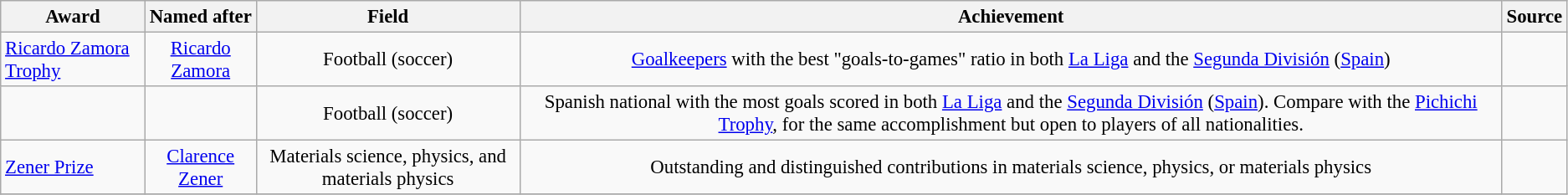<table class="wikitable sortable" style="text-align:center; font-size:95%">
<tr>
<th>Award</th>
<th>Named after</th>
<th>Field</th>
<th>Achievement</th>
<th>Source</th>
</tr>
<tr>
<td align="left"><a href='#'>Ricardo Zamora Trophy</a></td>
<td><a href='#'>Ricardo Zamora</a></td>
<td>Football (soccer)</td>
<td><a href='#'>Goalkeepers</a> with the best "goals-to-games" ratio in both <a href='#'>La Liga</a> and the <a href='#'>Segunda División</a> (<a href='#'>Spain</a>)</td>
<td></td>
</tr>
<tr>
<td align="left"></td>
<td></td>
<td>Football (soccer)</td>
<td>Spanish national with the most goals scored in both <a href='#'>La Liga</a> and the <a href='#'>Segunda División</a> (<a href='#'>Spain</a>). Compare with the <a href='#'>Pichichi Trophy</a>, for the same accomplishment but open to players of all nationalities.</td>
<td></td>
</tr>
<tr>
<td align="left"><a href='#'>Zener Prize</a></td>
<td><a href='#'>Clarence Zener</a></td>
<td>Materials science, physics, and materials physics</td>
<td>Outstanding and distinguished contributions in materials science, physics, or materials physics</td>
<td></td>
</tr>
<tr>
</tr>
</table>
